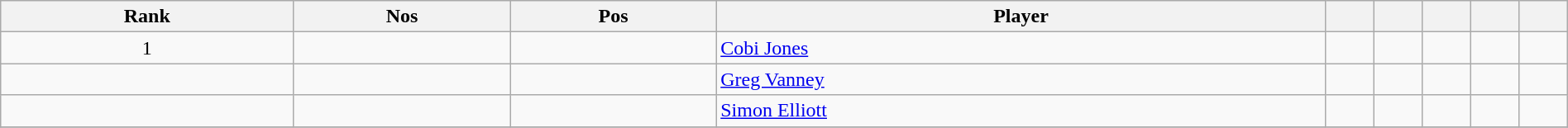<table class="wikitable sortable" style="text-align:center;width:100%;">
<tr>
<th>Rank</th>
<th>Nos</th>
<th>Pos</th>
<th>Player</th>
<th></th>
<th></th>
<th></th>
<th></th>
<th></th>
</tr>
<tr>
<td>1</td>
<td></td>
<td></td>
<td align=left><a href='#'>Cobi Jones</a></td>
<td></td>
<td></td>
<td></td>
<td></td>
<td><strong> </strong></td>
</tr>
<tr>
<td></td>
<td></td>
<td></td>
<td align=left><a href='#'>Greg Vanney</a></td>
<td></td>
<td></td>
<td></td>
<td></td>
<td><strong> </strong></td>
</tr>
<tr>
<td></td>
<td></td>
<td></td>
<td align=left><a href='#'>Simon Elliott</a></td>
<td></td>
<td></td>
<td></td>
<td></td>
<td><strong> </strong></td>
</tr>
<tr>
</tr>
</table>
